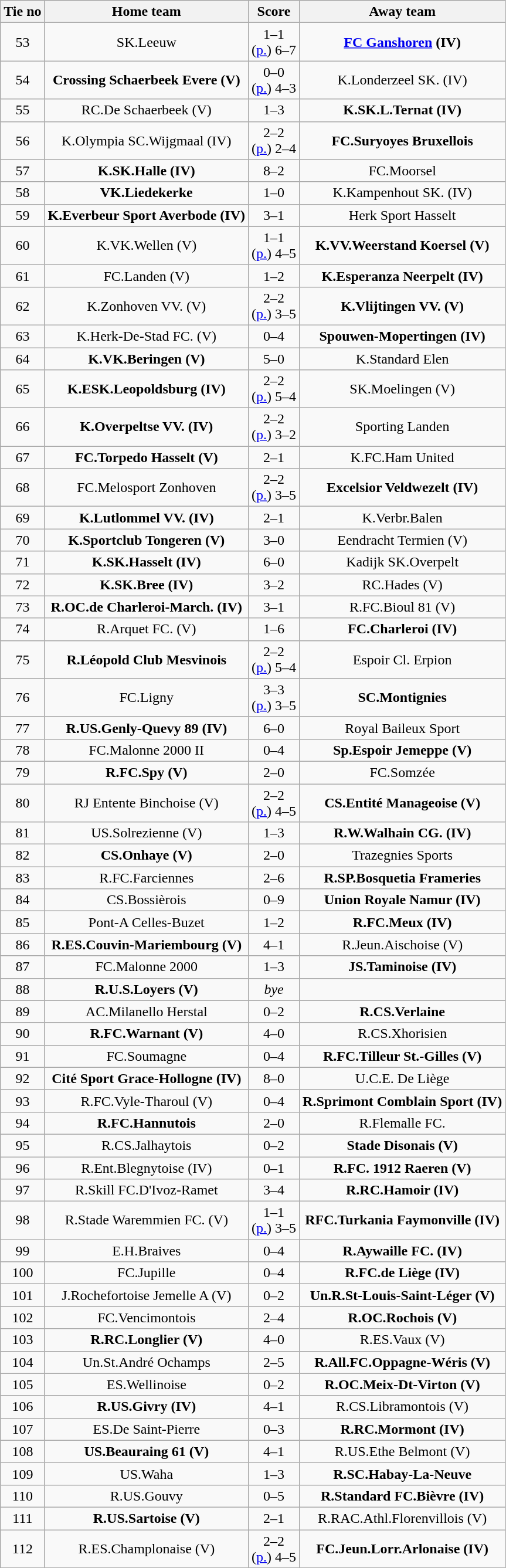<table class="wikitable" style="text-align: center">
<tr>
<th>Tie no</th>
<th>Home team</th>
<th>Score</th>
<th>Away team</th>
</tr>
<tr>
<td>53</td>
<td>SK.Leeuw</td>
<td>1–1<br>(<a href='#'>p.</a>) 6–7</td>
<td><strong><a href='#'>FC Ganshoren</a> (IV)</strong></td>
</tr>
<tr>
<td>54</td>
<td><strong>Crossing Schaerbeek Evere (V)</strong></td>
<td>0–0<br>(<a href='#'>p.</a>) 4–3</td>
<td>K.Londerzeel SK. (IV)</td>
</tr>
<tr>
<td>55</td>
<td>RC.De Schaerbeek (V)</td>
<td>1–3</td>
<td><strong>K.SK.L.Ternat (IV)</strong></td>
</tr>
<tr>
<td>56</td>
<td>K.Olympia SC.Wijgmaal (IV)</td>
<td>2–2<br>(<a href='#'>p.</a>) 2–4</td>
<td><strong>FC.Suryoyes Bruxellois</strong></td>
</tr>
<tr>
<td>57</td>
<td><strong>K.SK.Halle (IV)</strong></td>
<td>8–2</td>
<td>FC.Moorsel</td>
</tr>
<tr>
<td>58</td>
<td><strong>VK.Liedekerke</strong></td>
<td>1–0</td>
<td>K.Kampenhout SK. (IV)</td>
</tr>
<tr>
<td>59</td>
<td><strong>K.Everbeur Sport Averbode (IV)</strong></td>
<td>3–1</td>
<td>Herk Sport Hasselt</td>
</tr>
<tr>
<td>60</td>
<td>K.VK.Wellen (V)</td>
<td>1–1<br>(<a href='#'>p.</a>) 4–5</td>
<td><strong>K.VV.Weerstand Koersel (V)</strong></td>
</tr>
<tr>
<td>61</td>
<td>FC.Landen (V)</td>
<td>1–2</td>
<td><strong>K.Esperanza Neerpelt (IV)</strong></td>
</tr>
<tr>
<td>62</td>
<td>K.Zonhoven VV. (V)</td>
<td>2–2<br>(<a href='#'>p.</a>) 3–5</td>
<td><strong>K.Vlijtingen VV. (V)</strong></td>
</tr>
<tr>
<td>63</td>
<td>K.Herk-De-Stad FC. (V)</td>
<td>0–4</td>
<td><strong>Spouwen-Mopertingen (IV)</strong></td>
</tr>
<tr>
<td>64</td>
<td><strong>K.VK.Beringen (V)</strong></td>
<td>5–0</td>
<td>K.Standard Elen</td>
</tr>
<tr>
<td>65</td>
<td><strong>K.ESK.Leopoldsburg (IV)</strong></td>
<td>2–2<br>(<a href='#'>p.</a>) 5–4</td>
<td>SK.Moelingen (V)</td>
</tr>
<tr>
<td>66</td>
<td><strong>K.Overpeltse VV. (IV)</strong></td>
<td>2–2<br>(<a href='#'>p.</a>) 3–2</td>
<td>Sporting Landen</td>
</tr>
<tr>
<td>67</td>
<td><strong>FC.Torpedo Hasselt (V)</strong></td>
<td>2–1</td>
<td>K.FC.Ham United</td>
</tr>
<tr>
<td>68</td>
<td>FC.Melosport Zonhoven</td>
<td>2–2<br>(<a href='#'>p.</a>) 3–5</td>
<td><strong>Excelsior Veldwezelt (IV)</strong></td>
</tr>
<tr>
<td>69</td>
<td><strong>K.Lutlommel VV. (IV)</strong></td>
<td>2–1</td>
<td>K.Verbr.Balen</td>
</tr>
<tr>
<td>70</td>
<td><strong>K.Sportclub Tongeren (V)</strong></td>
<td>3–0</td>
<td>Eendracht Termien (V)</td>
</tr>
<tr>
<td>71</td>
<td><strong>K.SK.Hasselt (IV)</strong></td>
<td>6–0</td>
<td>Kadijk SK.Overpelt</td>
</tr>
<tr>
<td>72</td>
<td><strong>K.SK.Bree (IV)</strong></td>
<td>3–2</td>
<td>RC.Hades (V)</td>
</tr>
<tr>
<td>73</td>
<td><strong>R.OC.de Charleroi-March. (IV)</strong></td>
<td>3–1</td>
<td>R.FC.Bioul 81 (V)</td>
</tr>
<tr>
<td>74</td>
<td>R.Arquet FC. (V)</td>
<td>1–6</td>
<td><strong>FC.Charleroi (IV)</strong></td>
</tr>
<tr>
<td>75</td>
<td><strong>R.Léopold Club Mesvinois</strong></td>
<td>2–2<br>(<a href='#'>p.</a>) 5–4</td>
<td>Espoir Cl. Erpion</td>
</tr>
<tr>
<td>76</td>
<td>FC.Ligny</td>
<td>3–3<br>(<a href='#'>p.</a>) 3–5</td>
<td><strong>SC.Montignies</strong></td>
</tr>
<tr>
<td>77</td>
<td><strong>R.US.Genly-Quevy 89 (IV)</strong></td>
<td>6–0</td>
<td>Royal Baileux Sport</td>
</tr>
<tr>
<td>78</td>
<td>FC.Malonne 2000 II</td>
<td>0–4</td>
<td><strong>Sp.Espoir Jemeppe (V)</strong></td>
</tr>
<tr>
<td>79</td>
<td><strong>R.FC.Spy (V)</strong></td>
<td>2–0</td>
<td>FC.Somzée</td>
</tr>
<tr>
<td>80</td>
<td>RJ Entente Binchoise (V)</td>
<td>2–2<br>(<a href='#'>p.</a>) 4–5</td>
<td><strong>CS.Entité Manageoise (V)</strong></td>
</tr>
<tr>
<td>81</td>
<td>US.Solrezienne (V)</td>
<td>1–3</td>
<td><strong>R.W.Walhain CG. (IV)</strong></td>
</tr>
<tr>
<td>82</td>
<td><strong>CS.Onhaye (V)</strong></td>
<td>2–0</td>
<td>Trazegnies Sports</td>
</tr>
<tr>
<td>83</td>
<td>R.FC.Farciennes</td>
<td>2–6</td>
<td><strong>R.SP.Bosquetia Frameries</strong></td>
</tr>
<tr>
<td>84</td>
<td>CS.Bossièrois</td>
<td>0–9</td>
<td><strong>Union Royale Namur (IV)</strong></td>
</tr>
<tr>
<td>85</td>
<td>Pont-A Celles-Buzet</td>
<td>1–2</td>
<td><strong>R.FC.Meux (IV)</strong></td>
</tr>
<tr>
<td>86</td>
<td><strong>R.ES.Couvin-Mariembourg (V)</strong></td>
<td>4–1</td>
<td>R.Jeun.Aischoise (V)</td>
</tr>
<tr>
<td>87</td>
<td>FC.Malonne 2000</td>
<td>1–3</td>
<td><strong>JS.Taminoise (IV)</strong></td>
</tr>
<tr>
<td>88</td>
<td><strong>R.U.S.Loyers (V)</strong></td>
<td><em>bye</em></td>
<td></td>
</tr>
<tr>
<td>89</td>
<td>AC.Milanello Herstal</td>
<td>0–2</td>
<td><strong>R.CS.Verlaine</strong></td>
</tr>
<tr>
<td>90</td>
<td><strong>R.FC.Warnant (V)</strong></td>
<td>4–0</td>
<td>R.CS.Xhorisien</td>
</tr>
<tr>
<td>91</td>
<td>FC.Soumagne</td>
<td>0–4</td>
<td><strong>R.FC.Tilleur St.-Gilles (V)</strong></td>
</tr>
<tr>
<td>92</td>
<td><strong>Cité Sport Grace-Hollogne (IV)</strong></td>
<td>8–0</td>
<td>U.C.E. De Liège</td>
</tr>
<tr>
<td>93</td>
<td>R.FC.Vyle-Tharoul (V)</td>
<td>0–4</td>
<td><strong>R.Sprimont Comblain Sport (IV)</strong></td>
</tr>
<tr>
<td>94</td>
<td><strong>R.FC.Hannutois</strong></td>
<td>2–0</td>
<td>R.Flemalle FC.</td>
</tr>
<tr>
<td>95</td>
<td>R.CS.Jalhaytois</td>
<td>0–2</td>
<td><strong>Stade Disonais (V)</strong></td>
</tr>
<tr>
<td>96</td>
<td>R.Ent.Blegnytoise (IV)</td>
<td>0–1</td>
<td><strong>R.FC. 1912 Raeren (V)</strong></td>
</tr>
<tr>
<td>97</td>
<td>R.Skill FC.D'Ivoz-Ramet</td>
<td>3–4</td>
<td><strong>R.RC.Hamoir (IV)</strong></td>
</tr>
<tr>
<td>98</td>
<td>R.Stade Waremmien FC. (V)</td>
<td>1–1<br>(<a href='#'>p.</a>) 3–5</td>
<td><strong>RFC.Turkania Faymonville (IV)</strong></td>
</tr>
<tr>
<td>99</td>
<td>E.H.Braives</td>
<td>0–4</td>
<td><strong>R.Aywaille FC. (IV)</strong></td>
</tr>
<tr>
<td>100</td>
<td>FC.Jupille</td>
<td>0–4</td>
<td><strong>R.FC.de Liège (IV)</strong></td>
</tr>
<tr>
<td>101</td>
<td>J.Rochefortoise Jemelle A (V)</td>
<td>0–2</td>
<td><strong>Un.R.St-Louis-Saint-Léger (V)</strong></td>
</tr>
<tr>
<td>102</td>
<td>FC.Vencimontois</td>
<td>2–4</td>
<td><strong>R.OC.Rochois (V)</strong></td>
</tr>
<tr>
<td>103</td>
<td><strong>R.RC.Longlier (V)</strong></td>
<td>4–0</td>
<td>R.ES.Vaux (V)</td>
</tr>
<tr>
<td>104</td>
<td>Un.St.André Ochamps</td>
<td>2–5</td>
<td><strong>R.All.FC.Oppagne-Wéris (V)</strong></td>
</tr>
<tr>
<td>105</td>
<td>ES.Wellinoise</td>
<td>0–2</td>
<td><strong>R.OC.Meix-Dt-Virton (V)</strong></td>
</tr>
<tr>
<td>106</td>
<td><strong>R.US.Givry (IV)</strong></td>
<td>4–1</td>
<td>R.CS.Libramontois (V)</td>
</tr>
<tr>
<td>107</td>
<td>ES.De Saint-Pierre</td>
<td>0–3</td>
<td><strong>R.RC.Mormont (IV)</strong></td>
</tr>
<tr>
<td>108</td>
<td><strong>US.Beauraing 61 (V)</strong></td>
<td>4–1</td>
<td>R.US.Ethe Belmont (V)</td>
</tr>
<tr>
<td>109</td>
<td>US.Waha</td>
<td>1–3</td>
<td><strong>R.SC.Habay-La-Neuve</strong></td>
</tr>
<tr>
<td>110</td>
<td>R.US.Gouvy</td>
<td>0–5</td>
<td><strong>R.Standard FC.Bièvre (IV)</strong></td>
</tr>
<tr>
<td>111</td>
<td><strong>R.US.Sartoise (V)</strong></td>
<td>2–1</td>
<td>R.RAC.Athl.Florenvillois (V)</td>
</tr>
<tr>
<td>112</td>
<td>R.ES.Champlonaise (V)</td>
<td>2–2<br>(<a href='#'>p.</a>) 4–5</td>
<td><strong>FC.Jeun.Lorr.Arlonaise (IV)</strong></td>
</tr>
</table>
